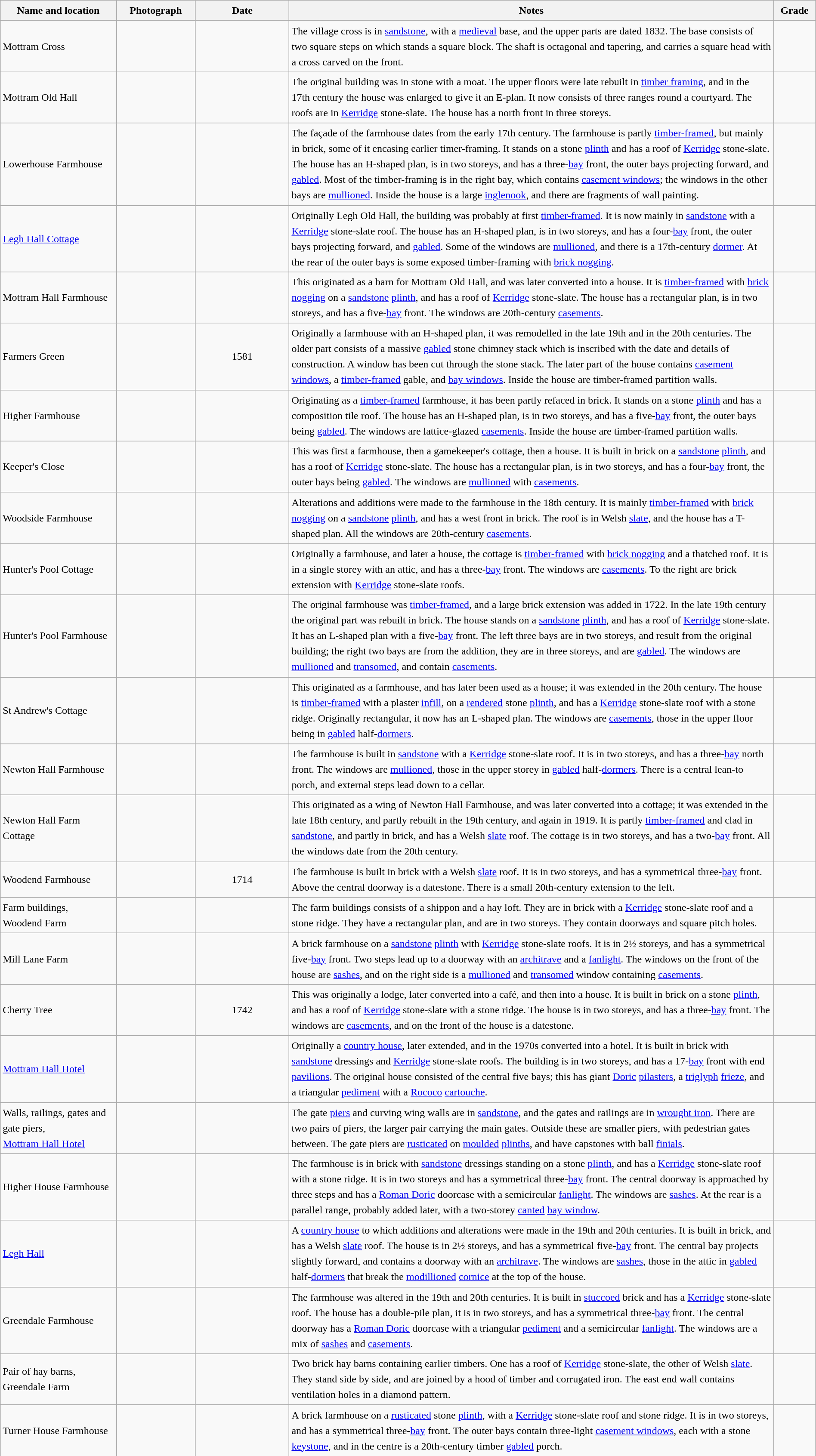<table class="wikitable sortable plainrowheaders" style="width:100%;border:0px;text-align:left;line-height:150%;">
<tr>
<th scope="col" style="width:150px">Name and location</th>
<th scope="col" style="width:100px" class="unsortable">Photograph</th>
<th scope="col" style="width:120px">Date</th>
<th scope="col" style="width:650px" class="unsortable">Notes</th>
<th scope="col" style="width:50px">Grade</th>
</tr>
<tr>
<td>Mottram Cross<br><small></small></td>
<td></td>
<td align="center"></td>
<td>The village cross is in <a href='#'>sandstone</a>, with a <a href='#'>medieval</a> base, and the upper parts are dated 1832. The base consists of two square steps on which stands a square block. The shaft is octagonal and tapering, and carries a square head with a cross carved on the front.</td>
<td align="center" ></td>
</tr>
<tr>
<td>Mottram Old Hall<br><small></small></td>
<td></td>
<td align="center"></td>
<td>The original building was in stone with a moat. The upper floors were late rebuilt in <a href='#'>timber framing</a>, and in the 17th century the house was enlarged to give it an E-plan. It now consists of three ranges round a courtyard. The roofs are in <a href='#'>Kerridge</a> stone-slate. The house has a north front in three storeys.</td>
<td align="center" ></td>
</tr>
<tr>
<td>Lowerhouse Farmhouse<br><small></small></td>
<td></td>
<td align="center"></td>
<td>The façade of the farmhouse dates from the early 17th century. The farmhouse is partly <a href='#'>timber-framed</a>, but mainly in brick, some of it encasing earlier timer-framing. It stands on a stone <a href='#'>plinth</a> and has a roof of <a href='#'>Kerridge</a> stone-slate. The house has an H-shaped plan, is in two storeys, and has a three-<a href='#'>bay</a> front, the outer bays projecting forward, and <a href='#'>gabled</a>. Most of the timber-framing is in the right bay, which contains <a href='#'>casement windows</a>; the windows in the other bays are <a href='#'>mullioned</a>. Inside the house is a large <a href='#'>inglenook</a>, and there are fragments of wall painting.</td>
<td align="center" ></td>
</tr>
<tr>
<td><a href='#'>Legh Hall Cottage</a><br><small></small></td>
<td></td>
<td align="center"></td>
<td>Originally Legh Old Hall, the building was probably at first <a href='#'>timber-framed</a>. It is now mainly in <a href='#'>sandstone</a> with a <a href='#'>Kerridge</a> stone-slate roof. The house has an H-shaped plan, is in two storeys, and has a four-<a href='#'>bay</a> front, the outer bays projecting forward, and <a href='#'>gabled</a>. Some of the windows are <a href='#'>mullioned</a>, and there is a 17th-century <a href='#'>dormer</a>. At the rear of the outer bays is some exposed timber-framing with <a href='#'>brick nogging</a>.</td>
<td align="center" ></td>
</tr>
<tr>
<td>Mottram Hall Farmhouse<br><small></small></td>
<td></td>
<td align="center"></td>
<td>This originated as a barn for Mottram Old Hall, and was later converted into a house. It is <a href='#'>timber-framed</a> with <a href='#'>brick nogging</a> on a <a href='#'>sandstone</a> <a href='#'>plinth</a>, and has a roof of <a href='#'>Kerridge</a> stone-slate. The house has a rectangular plan, is in two storeys, and has a five-<a href='#'>bay</a> front. The windows are 20th-century <a href='#'>casements</a>.</td>
<td align="center" ></td>
</tr>
<tr>
<td>Farmers Green<br><small></small></td>
<td></td>
<td align="center">1581</td>
<td>Originally a farmhouse with an H-shaped plan, it was remodelled in the late 19th and in the 20th centuries. The older part consists of a massive <a href='#'>gabled</a> stone chimney stack which is inscribed with the date and details of construction. A window has been cut through the stone stack. The later part of the house contains <a href='#'>casement windows</a>, a <a href='#'>timber-framed</a> gable, and <a href='#'>bay windows</a>. Inside the house are timber-framed partition walls.</td>
<td align="center" ></td>
</tr>
<tr>
<td>Higher Farmhouse<br><small></small></td>
<td></td>
<td align="center"></td>
<td>Originating as a <a href='#'>timber-framed</a> farmhouse, it has been partly refaced in brick. It stands on a stone <a href='#'>plinth</a> and has a composition tile roof. The house has an H-shaped plan, is in two storeys, and has a five-<a href='#'>bay</a> front, the outer bays being <a href='#'>gabled</a>. The windows are lattice-glazed <a href='#'>casements</a>. Inside the house are timber-framed partition walls.</td>
<td align="center" ></td>
</tr>
<tr>
<td>Keeper's Close<br><small></small></td>
<td></td>
<td align="center"></td>
<td>This was first a farmhouse, then a gamekeeper's cottage, then a house. It is built in brick on a <a href='#'>sandstone</a> <a href='#'>plinth</a>, and has a roof of <a href='#'>Kerridge</a> stone-slate. The house has a rectangular plan, is in two storeys, and has a four-<a href='#'>bay</a> front, the outer bays being <a href='#'>gabled</a>. The windows are <a href='#'>mullioned</a> with <a href='#'>casements</a>.</td>
<td align="center" ></td>
</tr>
<tr>
<td>Woodside Farmhouse<br><small></small></td>
<td></td>
<td align="center"></td>
<td>Alterations and additions were made to the farmhouse in the 18th century. It is mainly <a href='#'>timber-framed</a> with <a href='#'>brick nogging</a> on a <a href='#'>sandstone</a> <a href='#'>plinth</a>, and has a west front in brick. The roof is in Welsh <a href='#'>slate</a>, and the house has a T-shaped plan. All the windows are 20th-century <a href='#'>casements</a>.</td>
<td align="center" ></td>
</tr>
<tr>
<td>Hunter's Pool Cottage<br><small></small></td>
<td></td>
<td align="center"></td>
<td>Originally a farmhouse, and later a house, the cottage is <a href='#'>timber-framed</a> with <a href='#'>brick nogging</a> and a thatched roof. It is in a single storey with an attic, and has a three-<a href='#'>bay</a> front. The windows are <a href='#'>casements</a>. To the right are brick extension with <a href='#'>Kerridge</a> stone-slate roofs.</td>
<td align="center" ></td>
</tr>
<tr>
<td>Hunter's Pool Farmhouse<br><small></small></td>
<td></td>
<td align="center"></td>
<td>The original farmhouse was <a href='#'>timber-framed</a>, and a large brick extension was added in 1722. In the late 19th century the original part was rebuilt in brick. The house stands on a <a href='#'>sandstone</a> <a href='#'>plinth</a>, and has a roof of <a href='#'>Kerridge</a> stone-slate. It has an L-shaped plan with a five-<a href='#'>bay</a> front. The left three bays are in two storeys, and result from the original building; the right two bays are from the addition, they are in three storeys, and are <a href='#'>gabled</a>. The windows are <a href='#'>mullioned</a> and <a href='#'>transomed</a>, and contain <a href='#'>casements</a>.</td>
<td align="center" ></td>
</tr>
<tr>
<td>St Andrew's Cottage<br><small></small></td>
<td></td>
<td align="center"></td>
<td>This originated as a farmhouse, and has later been used as a house; it was extended in the 20th century. The house is <a href='#'>timber-framed</a> with a plaster <a href='#'>infill</a>, on a <a href='#'>rendered</a> stone <a href='#'>plinth</a>, and has a <a href='#'>Kerridge</a> stone-slate roof with a stone ridge. Originally rectangular, it now has an L-shaped plan. The windows are <a href='#'>casements</a>, those in the upper floor being in <a href='#'>gabled</a> half-<a href='#'>dormers</a>.</td>
<td align="center" ></td>
</tr>
<tr>
<td>Newton Hall Farmhouse<br><small></small></td>
<td></td>
<td align="center"></td>
<td>The farmhouse is built in <a href='#'>sandstone</a> with a <a href='#'>Kerridge</a> stone-slate roof. It is in two storeys, and has a three-<a href='#'>bay</a> north front. The windows are <a href='#'>mullioned</a>, those in the upper storey in <a href='#'>gabled</a> half-<a href='#'>dormers</a>. There is a central lean-to porch, and external steps lead down to a cellar.</td>
<td align="center" ></td>
</tr>
<tr>
<td>Newton Hall Farm Cottage<br><small></small></td>
<td></td>
<td align="center"></td>
<td>This originated as a wing of Newton Hall Farmhouse, and was later converted into a cottage; it was extended in the late 18th century, and partly rebuilt in the 19th century, and again in 1919. It is partly <a href='#'>timber-framed</a> and clad in <a href='#'>sandstone</a>, and partly in brick, and has a Welsh <a href='#'>slate</a> roof. The cottage is in two storeys, and has a two-<a href='#'>bay</a> front. All the windows date from the 20th century.</td>
<td align="center" ></td>
</tr>
<tr>
<td>Woodend Farmhouse<br><small></small></td>
<td></td>
<td align="center">1714</td>
<td>The farmhouse is built in brick with a Welsh <a href='#'>slate</a> roof. It is in two storeys, and has a symmetrical three-<a href='#'>bay</a> front. Above the central doorway is a datestone. There is a small 20th-century extension to the left.</td>
<td align="center" ></td>
</tr>
<tr>
<td>Farm buildings,<br>Woodend Farm<br><small></small></td>
<td></td>
<td align="center"></td>
<td>The farm buildings consists of a shippon and a hay loft. They are in brick with a <a href='#'>Kerridge</a> stone-slate roof and a stone ridge. They have a rectangular plan, and are in two storeys. They contain doorways and square pitch holes.</td>
<td align="center" ></td>
</tr>
<tr>
<td>Mill Lane Farm<br><small></small></td>
<td></td>
<td align="center"></td>
<td>A brick farmhouse on a <a href='#'>sandstone</a> <a href='#'>plinth</a> with <a href='#'>Kerridge</a> stone-slate roofs. It is in 2½ storeys, and has a symmetrical five-<a href='#'>bay</a> front. Two steps lead up to a doorway with an <a href='#'>architrave</a> and a <a href='#'>fanlight</a>. The windows on the front of the house are <a href='#'>sashes</a>, and on the right side is a <a href='#'>mullioned</a> and <a href='#'>transomed</a> window containing <a href='#'>casements</a>.</td>
<td align="center" ></td>
</tr>
<tr>
<td>Cherry Tree<br><small></small></td>
<td></td>
<td align="center">1742</td>
<td>This was originally a lodge, later converted into a café, and then into a house. It is built in brick on a stone <a href='#'>plinth</a>, and has a roof of <a href='#'>Kerridge</a> stone-slate with a stone ridge. The house is in two storeys, and has a three-<a href='#'>bay</a> front. The windows are <a href='#'>casements</a>, and on the front of the house is a datestone.</td>
<td align="center" ></td>
</tr>
<tr>
<td><a href='#'>Mottram Hall Hotel</a><br><small></small></td>
<td></td>
<td align="center"></td>
<td>Originally a <a href='#'>country house</a>, later extended, and in the 1970s converted into a hotel. It is built in brick with <a href='#'>sandstone</a> dressings and <a href='#'>Kerridge</a> stone-slate roofs. The building is in two storeys, and has a 17-<a href='#'>bay</a> front with end <a href='#'>pavilions</a>. The original house consisted of the central five bays; this has giant <a href='#'>Doric</a> <a href='#'>pilasters</a>, a <a href='#'>triglyph</a> <a href='#'>frieze</a>, and a triangular <a href='#'>pediment</a> with a <a href='#'>Rococo</a> <a href='#'>cartouche</a>.</td>
<td align="center" ></td>
</tr>
<tr>
<td>Walls, railings, gates and gate piers,<br><a href='#'>Mottram Hall Hotel</a><br><small></small></td>
<td></td>
<td align="center"></td>
<td>The gate <a href='#'>piers</a> and curving wing walls are in <a href='#'>sandstone</a>, and the gates and railings are in <a href='#'>wrought iron</a>. There are two pairs of piers, the larger pair carrying the main gates. Outside these are smaller piers, with pedestrian gates between. The gate piers are <a href='#'>rusticated</a> on <a href='#'>moulded</a> <a href='#'>plinths</a>, and have capstones with ball <a href='#'>finials</a>.</td>
<td align="center" ></td>
</tr>
<tr>
<td>Higher House Farmhouse<br><small></small></td>
<td></td>
<td align="center"></td>
<td>The farmhouse is in brick with <a href='#'>sandstone</a> dressings standing on a stone <a href='#'>plinth</a>, and has a <a href='#'>Kerridge</a> stone-slate roof with a stone ridge. It is in two storeys and has a symmetrical three-<a href='#'>bay</a> front. The central doorway is approached by three steps and has a <a href='#'>Roman Doric</a> doorcase with a semicircular <a href='#'>fanlight</a>. The windows are <a href='#'>sashes</a>. At the rear is a parallel range, probably added later, with a two-storey <a href='#'>canted</a> <a href='#'>bay window</a>.</td>
<td align="center" ></td>
</tr>
<tr>
<td><a href='#'>Legh Hall</a><br><small></small></td>
<td></td>
<td align="center"></td>
<td>A <a href='#'>country house</a> to which additions and alterations were made in the 19th and 20th centuries. It is built in brick, and has a Welsh <a href='#'>slate</a> roof. The house is in 2½ storeys, and has a symmetrical five-<a href='#'>bay</a> front. The central bay projects slightly forward, and contains a doorway with an <a href='#'>architrave</a>. The windows are <a href='#'>sashes</a>, those in the attic in <a href='#'>gabled</a> half-<a href='#'>dormers</a> that break the <a href='#'>modillioned</a> <a href='#'>cornice</a> at the top of the house.</td>
<td align="center" ></td>
</tr>
<tr>
<td>Greendale Farmhouse<br><small></small></td>
<td></td>
<td align="center"></td>
<td>The farmhouse was altered in the 19th and 20th centuries. It is built in <a href='#'>stuccoed</a> brick and has a <a href='#'>Kerridge</a> stone-slate roof. The house has a double-pile plan, it is in two storeys, and has a symmetrical three-<a href='#'>bay</a> front. The central doorway has a <a href='#'>Roman Doric</a> doorcase with a triangular <a href='#'>pediment</a> and a semicircular <a href='#'>fanlight</a>. The windows are a mix of <a href='#'>sashes</a> and <a href='#'>casements</a>.</td>
<td align="center" ></td>
</tr>
<tr>
<td>Pair of hay barns,<br>Greendale Farm<br><small></small></td>
<td></td>
<td align="center"></td>
<td>Two brick hay barns containing earlier timbers. One has a roof of <a href='#'>Kerridge</a> stone-slate, the other of Welsh <a href='#'>slate</a>. They stand side by side, and are joined by a hood of timber and corrugated iron. The east end wall contains ventilation holes in a diamond pattern.</td>
<td align="center" ></td>
</tr>
<tr>
<td>Turner House Farmhouse<br><small></small></td>
<td></td>
<td align="center"></td>
<td>A brick farmhouse on a <a href='#'>rusticated</a> stone <a href='#'>plinth</a>, with a <a href='#'>Kerridge</a> stone-slate roof and stone ridge. It is in two storeys, and has a symmetrical three-<a href='#'>bay</a> front. The outer bays contain three-light <a href='#'>casement windows</a>, each with a stone <a href='#'>keystone</a>, and in the centre is a 20th-century timber <a href='#'>gabled</a> porch.</td>
<td align="center" ></td>
</tr>
<tr>
</tr>
</table>
